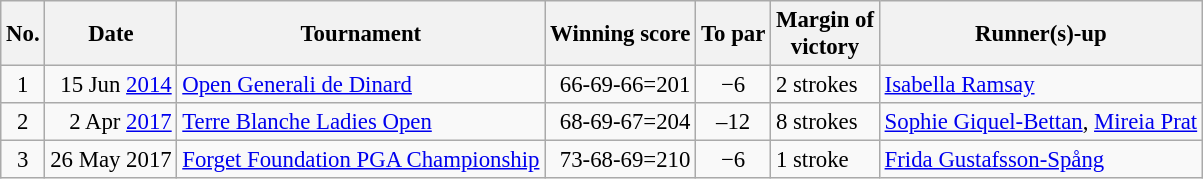<table class="wikitable" style="font-size:95%;">
<tr>
<th>No.</th>
<th>Date</th>
<th>Tournament</th>
<th>Winning score</th>
<th>To par</th>
<th>Margin of<br>victory</th>
<th>Runner(s)-up</th>
</tr>
<tr>
<td align=center>1</td>
<td align=right>15 Jun <a href='#'>2014</a></td>
<td><a href='#'>Open Generali de Dinard</a></td>
<td align=right>66-69-66=201</td>
<td align=center>−6</td>
<td>2 strokes</td>
<td> <a href='#'>Isabella Ramsay</a></td>
</tr>
<tr>
<td align=center>2</td>
<td align=right>2 Apr <a href='#'>2017</a></td>
<td><a href='#'>Terre Blanche Ladies Open</a></td>
<td align=right>68-69-67=204</td>
<td align=center>–12</td>
<td>8 strokes</td>
<td> <a href='#'>Sophie Giquel-Bettan</a>,  <a href='#'>Mireia Prat</a></td>
</tr>
<tr>
<td align=center>3</td>
<td align=right>26 May 2017</td>
<td><a href='#'>Forget Foundation PGA Championship</a></td>
<td align=right>73-68-69=210</td>
<td align=center>−6</td>
<td>1 stroke</td>
<td> <a href='#'>Frida Gustafsson-Spång</a></td>
</tr>
</table>
